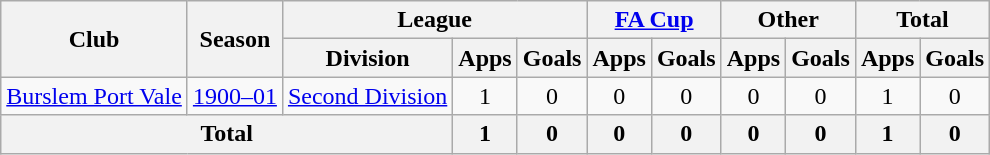<table class="wikitable" style="text-align:center">
<tr>
<th rowspan="2">Club</th>
<th rowspan="2">Season</th>
<th colspan="3">League</th>
<th colspan="2"><a href='#'>FA Cup</a></th>
<th colspan="2">Other</th>
<th colspan="2">Total</th>
</tr>
<tr>
<th>Division</th>
<th>Apps</th>
<th>Goals</th>
<th>Apps</th>
<th>Goals</th>
<th>Apps</th>
<th>Goals</th>
<th>Apps</th>
<th>Goals</th>
</tr>
<tr>
<td><a href='#'>Burslem Port Vale</a></td>
<td><a href='#'>1900–01</a></td>
<td><a href='#'>Second Division</a></td>
<td>1</td>
<td>0</td>
<td>0</td>
<td>0</td>
<td>0</td>
<td>0</td>
<td>1</td>
<td>0</td>
</tr>
<tr>
<th colspan="3">Total</th>
<th>1</th>
<th>0</th>
<th>0</th>
<th>0</th>
<th>0</th>
<th>0</th>
<th>1</th>
<th>0</th>
</tr>
</table>
